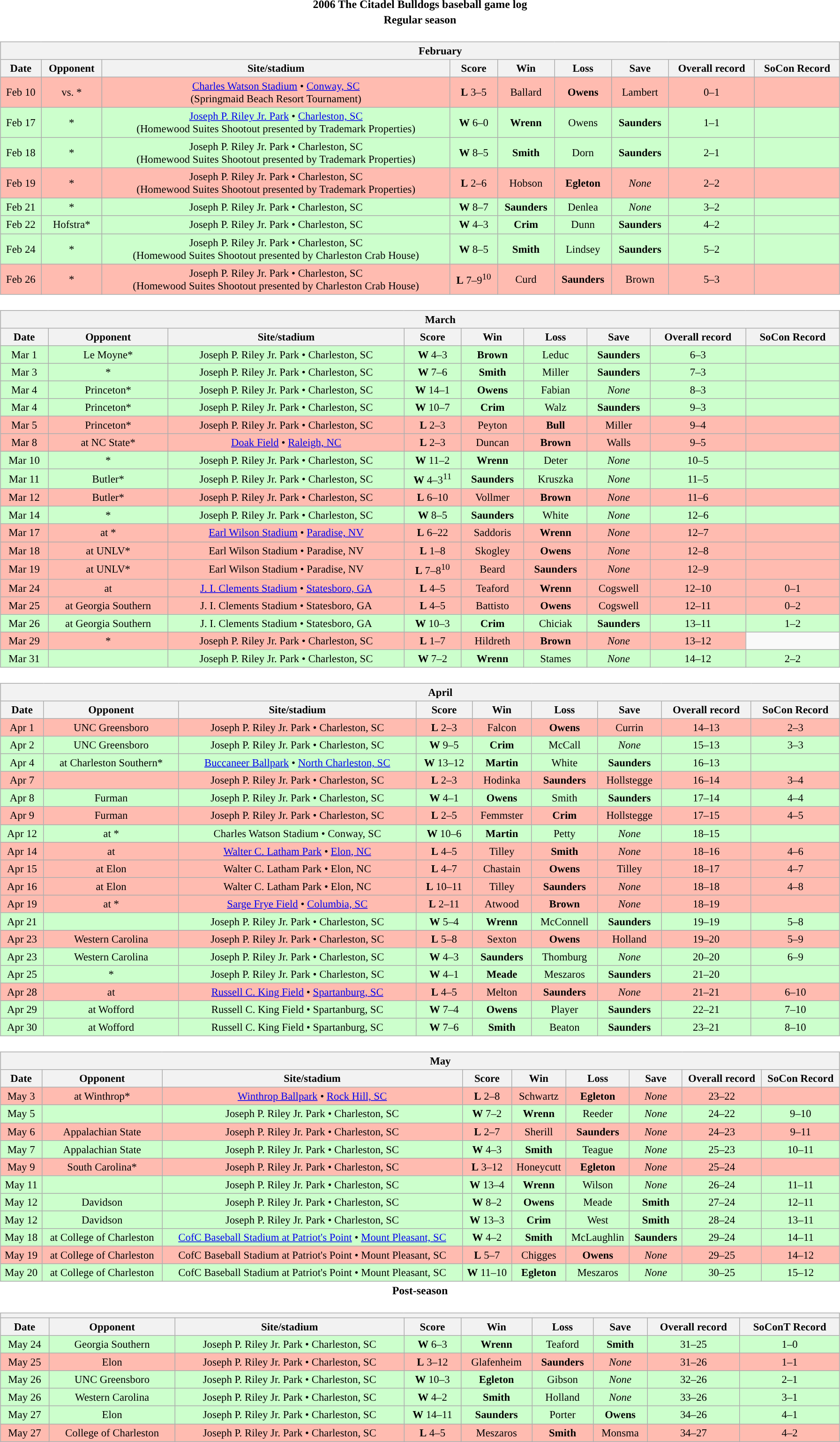<table class="toccolours" width=95% style="margin:1.5em auto; text-align:center;">
<tr>
<th colspan=2>2006 The Citadel Bulldogs baseball game log</th>
</tr>
<tr>
<th colspan=2>Regular season</th>
</tr>
<tr valign="top">
<td><br><table class="wikitable collapsible collapsed" style="margin:auto; font-size:95%; width:100%">
<tr>
<th colspan=10 style="padding-left:4em;">February</th>
</tr>
<tr>
<th>Date</th>
<th>Opponent</th>
<th>Site/stadium</th>
<th>Score</th>
<th>Win</th>
<th>Loss</th>
<th>Save</th>
<th>Overall record</th>
<th>SoCon Record</th>
</tr>
<tr bgcolor=ffbbb>
<td>Feb 10</td>
<td>vs. *</td>
<td><a href='#'>Charles Watson Stadium</a> • <a href='#'>Conway, SC</a><br>(Springmaid Beach Resort Tournament)</td>
<td><strong>L</strong> 3–5</td>
<td>Ballard</td>
<td><strong>Owens</strong></td>
<td>Lambert</td>
<td>0–1</td>
<td></td>
</tr>
<tr bgcolor=ccffcc>
<td>Feb 17</td>
<td>*</td>
<td><a href='#'>Joseph P. Riley Jr. Park</a> • <a href='#'>Charleston, SC</a><br>(Homewood Suites Shootout presented by Trademark Properties)</td>
<td><strong>W</strong> 6–0</td>
<td><strong>Wrenn</strong></td>
<td>Owens</td>
<td><strong>Saunders</strong></td>
<td>1–1</td>
<td></td>
</tr>
<tr bgcolor=ccffcc>
<td>Feb 18</td>
<td>*</td>
<td>Joseph P. Riley Jr. Park • Charleston, SC<br>(Homewood Suites Shootout presented by Trademark Properties)</td>
<td><strong>W</strong> 8–5</td>
<td><strong>Smith</strong></td>
<td>Dorn</td>
<td><strong>Saunders</strong></td>
<td>2–1</td>
<td></td>
</tr>
<tr bgcolor=ffbbb>
<td>Feb 19</td>
<td>*</td>
<td>Joseph P. Riley Jr. Park • Charleston, SC<br>(Homewood Suites Shootout presented by Trademark Properties)</td>
<td><strong>L</strong> 2–6</td>
<td>Hobson</td>
<td><strong>Egleton</strong></td>
<td><em>None</em></td>
<td>2–2</td>
<td></td>
</tr>
<tr bgcolor=ccffcc>
<td>Feb 21</td>
<td>*</td>
<td>Joseph P. Riley Jr. Park • Charleston, SC</td>
<td><strong>W</strong> 8–7</td>
<td><strong>Saunders</strong></td>
<td>Denlea</td>
<td><em>None</em></td>
<td>3–2</td>
<td></td>
</tr>
<tr bgcolor=ccffcc>
<td>Feb 22</td>
<td>Hofstra*</td>
<td>Joseph P. Riley Jr. Park • Charleston, SC</td>
<td><strong>W</strong> 4–3</td>
<td><strong>Crim</strong></td>
<td>Dunn</td>
<td><strong>Saunders</strong></td>
<td>4–2</td>
<td></td>
</tr>
<tr bgcolor=ccffcc>
<td>Feb 24</td>
<td>*</td>
<td>Joseph P. Riley Jr. Park • Charleston, SC<br>(Homewood Suites Shootout presented by Charleston Crab House)</td>
<td><strong>W</strong> 8–5</td>
<td><strong>Smith</strong></td>
<td>Lindsey</td>
<td><strong>Saunders</strong></td>
<td>5–2</td>
<td></td>
</tr>
<tr bgcolor=ffbbb>
<td>Feb 26</td>
<td>*</td>
<td>Joseph P. Riley Jr. Park • Charleston, SC<br>(Homewood Suites Shootout presented by Charleston Crab House)</td>
<td><strong>L</strong> 7–9<sup>10</sup></td>
<td>Curd</td>
<td><strong>Saunders</strong></td>
<td>Brown</td>
<td>5–3</td>
<td></td>
</tr>
</table>
</td>
</tr>
<tr>
<td><br><table class="wikitable collapsible collapsed" style="margin:auto; font-size:95%; width:100%">
<tr>
<th colspan=10 style="padding-left:4em;">March</th>
</tr>
<tr>
<th>Date</th>
<th>Opponent</th>
<th>Site/stadium</th>
<th>Score</th>
<th>Win</th>
<th>Loss</th>
<th>Save</th>
<th>Overall record</th>
<th>SoCon Record</th>
</tr>
<tr bgcolor=ccffcc>
<td>Mar 1</td>
<td>Le Moyne*</td>
<td>Joseph P. Riley Jr. Park • Charleston, SC</td>
<td><strong>W</strong> 4–3</td>
<td><strong>Brown</strong></td>
<td>Leduc</td>
<td><strong>Saunders</strong></td>
<td>6–3</td>
<td></td>
</tr>
<tr bgcolor=ccffcc>
<td>Mar 3</td>
<td>*</td>
<td>Joseph P. Riley Jr. Park • Charleston, SC</td>
<td><strong>W</strong> 7–6</td>
<td><strong>Smith</strong></td>
<td>Miller</td>
<td><strong>Saunders</strong></td>
<td>7–3</td>
<td></td>
</tr>
<tr bgcolor=ccffcc>
<td>Mar 4</td>
<td>Princeton*</td>
<td>Joseph P. Riley Jr. Park • Charleston, SC</td>
<td><strong>W</strong> 14–1</td>
<td><strong>Owens</strong></td>
<td>Fabian</td>
<td><em>None</em></td>
<td>8–3</td>
<td></td>
</tr>
<tr bgcolor=ccffcc>
<td>Mar 4</td>
<td>Princeton*</td>
<td>Joseph P. Riley Jr. Park • Charleston, SC</td>
<td><strong>W</strong> 10–7</td>
<td><strong>Crim</strong></td>
<td>Walz</td>
<td><strong>Saunders</strong></td>
<td>9–3</td>
<td></td>
</tr>
<tr bgcolor=ffbbb>
<td>Mar 5</td>
<td>Princeton*</td>
<td>Joseph P. Riley Jr. Park • Charleston, SC</td>
<td><strong>L</strong> 2–3</td>
<td>Peyton</td>
<td><strong>Bull</strong></td>
<td>Miller</td>
<td>9–4</td>
<td></td>
</tr>
<tr bgcolor=ffbbb>
<td>Mar 8</td>
<td>at NC State*</td>
<td><a href='#'>Doak Field</a> • <a href='#'>Raleigh, NC</a></td>
<td><strong>L</strong> 2–3</td>
<td>Duncan</td>
<td><strong>Brown</strong></td>
<td>Walls</td>
<td>9–5</td>
<td></td>
</tr>
<tr bgcolor=ccffcc>
<td>Mar 10</td>
<td>*</td>
<td>Joseph P. Riley Jr. Park • Charleston, SC</td>
<td><strong>W</strong> 11–2</td>
<td><strong>Wrenn</strong></td>
<td>Deter</td>
<td><em>None</em></td>
<td>10–5</td>
<td></td>
</tr>
<tr bgcolor=ccffcc>
<td>Mar 11</td>
<td>Butler*</td>
<td>Joseph P. Riley Jr. Park • Charleston, SC</td>
<td><strong>W</strong> 4–3<sup>11</sup></td>
<td><strong>Saunders</strong></td>
<td>Kruszka</td>
<td><em>None</em></td>
<td>11–5</td>
<td></td>
</tr>
<tr bgcolor=ffbbb>
<td>Mar 12</td>
<td>Butler*</td>
<td>Joseph P. Riley Jr. Park • Charleston, SC</td>
<td><strong>L</strong> 6–10</td>
<td>Vollmer</td>
<td><strong>Brown</strong></td>
<td><em>None</em></td>
<td>11–6</td>
<td></td>
</tr>
<tr bgcolor=ccffcc>
<td>Mar 14</td>
<td>*</td>
<td>Joseph P. Riley Jr. Park • Charleston, SC</td>
<td><strong>W</strong> 8–5</td>
<td><strong>Saunders</strong></td>
<td>White</td>
<td><em>None</em></td>
<td>12–6</td>
<td></td>
</tr>
<tr bgcolor=ffbbb>
<td>Mar 17</td>
<td>at *</td>
<td><a href='#'>Earl Wilson Stadium</a> • <a href='#'>Paradise, NV</a></td>
<td><strong>L</strong> 6–22</td>
<td>Saddoris</td>
<td><strong>Wrenn</strong></td>
<td><em>None</em></td>
<td>12–7</td>
<td></td>
</tr>
<tr bgcolor=ffbbb>
<td>Mar 18</td>
<td>at UNLV*</td>
<td>Earl Wilson Stadium • Paradise, NV</td>
<td><strong>L</strong> 1–8</td>
<td>Skogley</td>
<td><strong>Owens</strong></td>
<td><em>None</em></td>
<td>12–8</td>
<td></td>
</tr>
<tr bgcolor=ffbbb>
<td>Mar 19</td>
<td>at UNLV*</td>
<td>Earl Wilson Stadium • Paradise, NV</td>
<td><strong>L</strong> 7–8<sup>10</sup></td>
<td>Beard</td>
<td><strong>Saunders</strong></td>
<td><em>None</em></td>
<td>12–9</td>
<td></td>
</tr>
<tr bgcolor=ffbbb>
<td>Mar 24</td>
<td>at </td>
<td><a href='#'>J. I. Clements Stadium</a> • <a href='#'>Statesboro, GA</a></td>
<td><strong>L</strong> 4–5</td>
<td>Teaford</td>
<td><strong>Wrenn</strong></td>
<td>Cogswell</td>
<td>12–10</td>
<td>0–1</td>
</tr>
<tr bgcolor=ffbbb>
<td>Mar 25</td>
<td>at Georgia Southern</td>
<td>J. I. Clements Stadium • Statesboro, GA</td>
<td><strong>L</strong> 4–5</td>
<td>Battisto</td>
<td><strong>Owens</strong></td>
<td>Cogswell</td>
<td>12–11</td>
<td>0–2</td>
</tr>
<tr bgcolor=ccffcc>
<td>Mar 26</td>
<td>at Georgia Southern</td>
<td>J. I. Clements Stadium • Statesboro, GA</td>
<td><strong>W</strong> 10–3</td>
<td><strong>Crim</strong></td>
<td>Chiciak</td>
<td><strong>Saunders</strong></td>
<td>13–11</td>
<td>1–2</td>
</tr>
<tr bgcolor=ffbbb>
<td>Mar 29</td>
<td>*</td>
<td>Joseph P. Riley Jr. Park • Charleston, SC</td>
<td><strong>L</strong> 1–7</td>
<td>Hildreth</td>
<td><strong>Brown</strong></td>
<td><em>None</em></td>
<td>13–12</td>
</tr>
<tr bgcolor=ccffcc>
<td>Mar 31</td>
<td></td>
<td>Joseph P. Riley Jr. Park • Charleston, SC</td>
<td><strong>W</strong> 7–2</td>
<td><strong>Wrenn</strong></td>
<td>Stames</td>
<td><em>None</em></td>
<td>14–12</td>
<td>2–2</td>
</tr>
</table>
</td>
</tr>
<tr>
<td><br><table class="wikitable collapsible collapsed" style="margin:auto; font-size:95%; width:100%">
<tr>
<th colspan=10 style="padding-left:4em;">April</th>
</tr>
<tr>
<th>Date</th>
<th>Opponent</th>
<th>Site/stadium</th>
<th>Score</th>
<th>Win</th>
<th>Loss</th>
<th>Save</th>
<th>Overall record</th>
<th>SoCon Record</th>
</tr>
<tr bgcolor=ffbbb>
<td>Apr 1</td>
<td>UNC Greensboro</td>
<td>Joseph P. Riley Jr. Park • Charleston, SC</td>
<td><strong>L</strong> 2–3</td>
<td>Falcon</td>
<td><strong>Owens</strong></td>
<td>Currin</td>
<td>14–13</td>
<td>2–3</td>
</tr>
<tr bgcolor=ccffcc>
<td>Apr 2</td>
<td>UNC Greensboro</td>
<td>Joseph P. Riley Jr. Park • Charleston, SC</td>
<td><strong>W</strong> 9–5</td>
<td><strong>Crim</strong></td>
<td>McCall</td>
<td><em>None</em></td>
<td>15–13</td>
<td>3–3</td>
</tr>
<tr bgcolor=ccffcc>
<td>Apr 4</td>
<td>at Charleston Southern*</td>
<td><a href='#'>Buccaneer Ballpark</a> • <a href='#'>North Charleston, SC</a></td>
<td><strong>W</strong> 13–12</td>
<td><strong>Martin</strong></td>
<td>White</td>
<td><strong>Saunders</strong></td>
<td>16–13</td>
<td></td>
</tr>
<tr bgcolor=ffbbb>
<td>Apr 7</td>
<td></td>
<td>Joseph P. Riley Jr. Park • Charleston, SC</td>
<td><strong>L</strong> 2–3</td>
<td>Hodinka</td>
<td><strong>Saunders</strong></td>
<td>Hollstegge</td>
<td>16–14</td>
<td>3–4</td>
</tr>
<tr bgcolor=ccffcc>
<td>Apr 8</td>
<td>Furman</td>
<td>Joseph P. Riley Jr. Park • Charleston, SC</td>
<td><strong>W</strong> 4–1</td>
<td><strong>Owens</strong></td>
<td>Smith</td>
<td><strong>Saunders</strong></td>
<td>17–14</td>
<td>4–4</td>
</tr>
<tr bgcolor=ffbbb>
<td>Apr 9</td>
<td>Furman</td>
<td>Joseph P. Riley Jr. Park • Charleston, SC</td>
<td><strong>L</strong> 2–5</td>
<td>Femmster</td>
<td><strong>Crim</strong></td>
<td>Hollstegge</td>
<td>17–15</td>
<td>4–5</td>
</tr>
<tr bgcolor=ccffcc>
<td>Apr 12</td>
<td>at *</td>
<td>Charles Watson Stadium • Conway, SC</td>
<td><strong>W</strong> 10–6</td>
<td><strong>Martin</strong></td>
<td>Petty</td>
<td><em>None</em></td>
<td>18–15</td>
<td></td>
</tr>
<tr bgcolor=ffbbb>
<td>Apr 14</td>
<td>at </td>
<td><a href='#'>Walter C. Latham Park</a> • <a href='#'>Elon, NC</a></td>
<td><strong>L</strong> 4–5</td>
<td>Tilley</td>
<td><strong>Smith</strong></td>
<td><em>None</em></td>
<td>18–16</td>
<td>4–6</td>
</tr>
<tr bgcolor=ffbbb>
<td>Apr 15</td>
<td>at Elon</td>
<td>Walter C. Latham Park • Elon, NC</td>
<td><strong>L</strong> 4–7</td>
<td>Chastain</td>
<td><strong>Owens</strong></td>
<td>Tilley</td>
<td>18–17</td>
<td>4–7</td>
</tr>
<tr bgcolor=ffbbb>
<td>Apr 16</td>
<td>at Elon</td>
<td>Walter C. Latham Park • Elon, NC</td>
<td><strong>L</strong> 10–11</td>
<td>Tilley</td>
<td><strong>Saunders</strong></td>
<td><em>None</em></td>
<td>18–18</td>
<td>4–8</td>
</tr>
<tr bgcolor=ffbbb>
<td>Apr 19</td>
<td>at *</td>
<td><a href='#'>Sarge Frye Field</a> • <a href='#'>Columbia, SC</a></td>
<td><strong>L</strong> 2–11</td>
<td>Atwood</td>
<td><strong>Brown</strong></td>
<td><em>None</em></td>
<td>18–19</td>
<td></td>
</tr>
<tr bgcolor=ccffcc>
<td>Apr 21</td>
<td></td>
<td>Joseph P. Riley Jr. Park • Charleston, SC</td>
<td><strong>W</strong> 5–4</td>
<td><strong>Wrenn</strong></td>
<td>McConnell</td>
<td><strong>Saunders</strong></td>
<td>19–19</td>
<td>5–8</td>
</tr>
<tr bgcolor=ffbbb>
<td>Apr 23</td>
<td>Western Carolina</td>
<td>Joseph P. Riley Jr. Park • Charleston, SC</td>
<td><strong>L</strong> 5–8</td>
<td>Sexton</td>
<td><strong>Owens</strong></td>
<td>Holland</td>
<td>19–20</td>
<td>5–9</td>
</tr>
<tr bgcolor=ccffcc>
<td>Apr 23</td>
<td>Western Carolina</td>
<td>Joseph P. Riley Jr. Park • Charleston, SC</td>
<td><strong>W</strong> 4–3</td>
<td><strong>Saunders</strong></td>
<td>Thomburg</td>
<td><em>None</em></td>
<td>20–20</td>
<td>6–9</td>
</tr>
<tr bgcolor=ccffcc>
<td>Apr 25</td>
<td>*</td>
<td>Joseph P. Riley Jr. Park • Charleston, SC</td>
<td><strong>W</strong> 4–1</td>
<td><strong>Meade</strong></td>
<td>Meszaros</td>
<td><strong>Saunders</strong></td>
<td>21–20</td>
<td></td>
</tr>
<tr bgcolor=ffbbb>
<td>Apr 28</td>
<td>at </td>
<td><a href='#'>Russell C. King Field</a> • <a href='#'>Spartanburg, SC</a></td>
<td><strong>L</strong> 4–5</td>
<td>Melton</td>
<td><strong>Saunders</strong></td>
<td><em>None</em></td>
<td>21–21</td>
<td>6–10</td>
</tr>
<tr bgcolor=ccffcc>
<td>Apr 29</td>
<td>at Wofford</td>
<td>Russell C. King Field • Spartanburg, SC</td>
<td><strong>W</strong> 7–4</td>
<td><strong>Owens</strong></td>
<td>Player</td>
<td><strong>Saunders</strong></td>
<td>22–21</td>
<td>7–10</td>
</tr>
<tr bgcolor=ccffcc>
<td>Apr 30</td>
<td>at Wofford</td>
<td>Russell C. King Field • Spartanburg, SC</td>
<td><strong>W</strong> 7–6</td>
<td><strong>Smith</strong></td>
<td>Beaton</td>
<td><strong>Saunders</strong></td>
<td>23–21</td>
<td>8–10</td>
</tr>
</table>
</td>
</tr>
<tr>
<td><br><table class="wikitable collapsible collapsed" style="margin:auto; font-size:95%; width:100%">
<tr>
<th colspan=10 style="padding-left:4em;">May</th>
</tr>
<tr>
<th>Date</th>
<th>Opponent</th>
<th>Site/stadium</th>
<th>Score</th>
<th>Win</th>
<th>Loss</th>
<th>Save</th>
<th>Overall record</th>
<th>SoCon Record</th>
</tr>
<tr bgcolor=ffbbb>
<td>May 3</td>
<td>at Winthrop*</td>
<td><a href='#'>Winthrop Ballpark</a> • <a href='#'>Rock Hill, SC</a></td>
<td><strong>L</strong> 2–8</td>
<td>Schwartz</td>
<td><strong>Egleton</strong></td>
<td><em>None</em></td>
<td>23–22</td>
<td></td>
</tr>
<tr bgcolor=ccffcc>
<td>May 5</td>
<td></td>
<td>Joseph P. Riley Jr. Park • Charleston, SC</td>
<td><strong>W</strong> 7–2</td>
<td><strong>Wrenn</strong></td>
<td>Reeder</td>
<td><em>None</em></td>
<td>24–22</td>
<td>9–10</td>
</tr>
<tr bgcolor=ffbbb>
<td>May 6</td>
<td>Appalachian State</td>
<td>Joseph P. Riley Jr. Park • Charleston, SC</td>
<td><strong>L</strong> 2–7</td>
<td>Sherill</td>
<td><strong>Saunders</strong></td>
<td><em>None</em></td>
<td>24–23</td>
<td>9–11</td>
</tr>
<tr bgcolor=ccffcc>
<td>May 7</td>
<td>Appalachian State</td>
<td>Joseph P. Riley Jr. Park • Charleston, SC</td>
<td><strong>W</strong> 4–3</td>
<td><strong>Smith</strong></td>
<td>Teague</td>
<td><em>None</em></td>
<td>25–23</td>
<td>10–11</td>
</tr>
<tr bgcolor=ffbbb>
<td>May 9</td>
<td>South Carolina*</td>
<td>Joseph P. Riley Jr. Park • Charleston, SC</td>
<td><strong>L</strong> 3–12</td>
<td>Honeycutt</td>
<td><strong>Egleton</strong></td>
<td><em>None</em></td>
<td>25–24</td>
<td></td>
</tr>
<tr bgcolor=ccffcc>
<td>May 11</td>
<td></td>
<td>Joseph P. Riley Jr. Park • Charleston, SC</td>
<td><strong>W</strong> 13–4</td>
<td><strong>Wrenn</strong></td>
<td>Wilson</td>
<td><em>None</em></td>
<td>26–24</td>
<td>11–11</td>
</tr>
<tr bgcolor=ccffcc>
<td>May 12</td>
<td>Davidson</td>
<td>Joseph P. Riley Jr. Park • Charleston, SC</td>
<td><strong>W</strong> 8–2</td>
<td><strong>Owens</strong></td>
<td>Meade</td>
<td><strong>Smith</strong></td>
<td>27–24</td>
<td>12–11</td>
</tr>
<tr bgcolor=ccffcc>
<td>May 12</td>
<td>Davidson</td>
<td>Joseph P. Riley Jr. Park • Charleston, SC</td>
<td><strong>W</strong> 13–3</td>
<td><strong>Crim</strong></td>
<td>West</td>
<td><strong>Smith</strong></td>
<td>28–24</td>
<td>13–11</td>
</tr>
<tr bgcolor=ccffcc>
<td>May 18</td>
<td>at College of Charleston</td>
<td><a href='#'>CofC Baseball Stadium at Patriot's Point</a> • <a href='#'>Mount Pleasant, SC</a></td>
<td><strong>W</strong> 4–2</td>
<td><strong>Smith</strong></td>
<td>McLaughlin</td>
<td><strong>Saunders</strong></td>
<td>29–24</td>
<td>14–11</td>
</tr>
<tr bgcolor=ffbbb>
<td>May 19</td>
<td>at College of Charleston</td>
<td>CofC Baseball Stadium at Patriot's Point • Mount Pleasant, SC</td>
<td><strong>L</strong> 5–7</td>
<td>Chigges</td>
<td><strong>Owens</strong></td>
<td><em>None</em></td>
<td>29–25</td>
<td>14–12</td>
</tr>
<tr bgcolor=ccffcc>
<td>May 20</td>
<td>at College of Charleston</td>
<td>CofC Baseball Stadium at Patriot's Point • Mount Pleasant, SC</td>
<td><strong>W</strong> 11–10</td>
<td><strong>Egleton</strong></td>
<td>Meszaros</td>
<td><em>None</em></td>
<td>30–25</td>
<td>15–12</td>
</tr>
</table>
</td>
</tr>
<tr>
<th colspan=2>Post-season</th>
</tr>
<tr>
<td><br><table class="wikitable collapsible collapsed" style="margin:auto; font-size:95%; width:100%">
<tr>
<th colspan=10 style="padding-left:4em;"><a href='#'></a></th>
</tr>
<tr>
<th>Date</th>
<th>Opponent</th>
<th>Site/stadium</th>
<th>Score</th>
<th>Win</th>
<th>Loss</th>
<th>Save</th>
<th>Overall record</th>
<th>SoConT Record</th>
</tr>
<tr bgcolor=ccffcc>
<td>May 24</td>
<td>Georgia Southern</td>
<td>Joseph P. Riley Jr. Park • Charleston, SC</td>
<td><strong>W</strong> 6–3</td>
<td><strong>Wrenn</strong></td>
<td>Teaford</td>
<td><strong>Smith</strong></td>
<td>31–25</td>
<td>1–0</td>
</tr>
<tr bgcolor=ffbbb>
<td>May 25</td>
<td>Elon</td>
<td>Joseph P. Riley Jr. Park • Charleston, SC</td>
<td><strong>L</strong> 3–12</td>
<td>Glafenheim</td>
<td><strong>Saunders</strong></td>
<td><em>None</em></td>
<td>31–26</td>
<td>1–1</td>
</tr>
<tr bgcolor=ccffcc>
<td>May 26</td>
<td>UNC Greensboro</td>
<td>Joseph P. Riley Jr. Park • Charleston, SC</td>
<td><strong>W</strong> 10–3</td>
<td><strong>Egleton</strong></td>
<td>Gibson</td>
<td><em>None</em></td>
<td>32–26</td>
<td>2–1</td>
</tr>
<tr bgcolor=ccffcc>
<td>May 26</td>
<td>Western Carolina</td>
<td>Joseph P. Riley Jr. Park • Charleston, SC</td>
<td><strong>W</strong> 4–2</td>
<td><strong>Smith</strong></td>
<td>Holland</td>
<td><em>None</em></td>
<td>33–26</td>
<td>3–1</td>
</tr>
<tr bgcolor=ccffcc>
<td>May 27</td>
<td>Elon</td>
<td>Joseph P. Riley Jr. Park • Charleston, SC</td>
<td><strong>W</strong> 14–11</td>
<td><strong>Saunders</strong></td>
<td>Porter</td>
<td><strong>Owens</strong></td>
<td>34–26</td>
<td>4–1</td>
</tr>
<tr bgcolor=ffbbb>
<td>May 27</td>
<td>College of Charleston</td>
<td>Joseph P. Riley Jr. Park • Charleston, SC</td>
<td><strong>L</strong> 4–5</td>
<td>Meszaros</td>
<td><strong>Smith</strong></td>
<td>Monsma</td>
<td>34–27</td>
<td>4–2</td>
</tr>
</table>
</td>
</tr>
</table>
